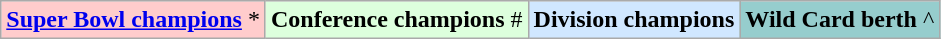<table class="wikitable">
<tr>
<td bgcolor="#FFCCCC"><strong><a href='#'>Super Bowl champions</a></strong> *</td>
<td bgcolor="#DDFFDD"><strong>Conference champions</strong> #</td>
<td bgcolor="#D0E7FF"><strong>Division champions</strong> </td>
<td bgcolor="#96CDCD"><strong>Wild Card berth</strong> ^</td>
</tr>
</table>
